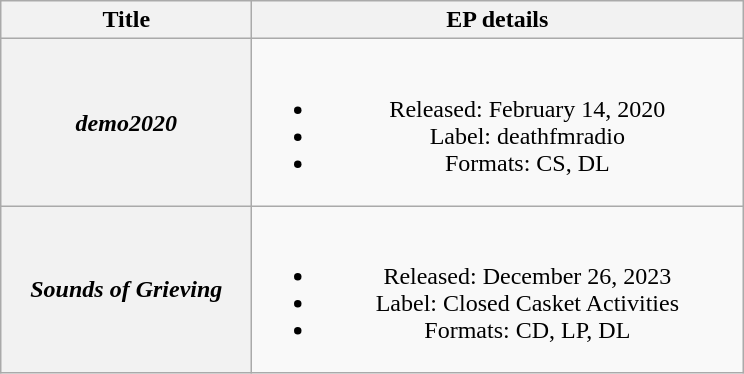<table class="wikitable plainrowheaders" style="text-align:center;">
<tr>
<th scope="col" style="width:10em;">Title</th>
<th scope="col" style="width:20em;">EP details</th>
</tr>
<tr>
<th scope="row"><em>demo2020</em></th>
<td><br><ul><li>Released: February 14, 2020</li><li>Label: deathfmradio</li><li>Formats: CS, DL</li></ul></td>
</tr>
<tr>
<th scope="row"><em>Sounds of Grieving</em></th>
<td><br><ul><li>Released: December 26, 2023</li><li>Label: Closed Casket Activities</li><li>Formats: CD, LP, DL</li></ul></td>
</tr>
</table>
